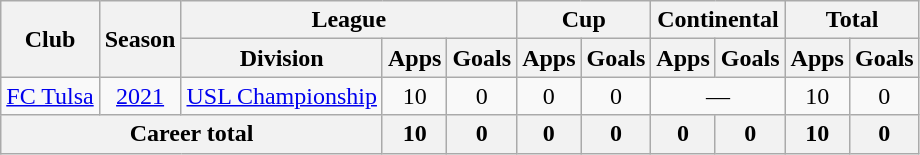<table class=wikitable style=text-align:center>
<tr>
<th rowspan=2>Club</th>
<th rowspan=2>Season</th>
<th colspan=3>League</th>
<th colspan=2>Cup</th>
<th colspan=2>Continental</th>
<th colspan=2>Total</th>
</tr>
<tr>
<th>Division</th>
<th>Apps</th>
<th>Goals</th>
<th>Apps</th>
<th>Goals</th>
<th>Apps</th>
<th>Goals</th>
<th>Apps</th>
<th>Goals</th>
</tr>
<tr>
<td rowspan=1><a href='#'>FC Tulsa</a></td>
<td><a href='#'>2021</a></td>
<td><a href='#'>USL Championship</a></td>
<td>10</td>
<td>0</td>
<td>0</td>
<td>0</td>
<td colspan=2>—</td>
<td>10</td>
<td>0</td>
</tr>
<tr>
<th colspan=3>Career total</th>
<th>10</th>
<th>0</th>
<th>0</th>
<th>0</th>
<th>0</th>
<th>0</th>
<th>10</th>
<th>0</th>
</tr>
</table>
